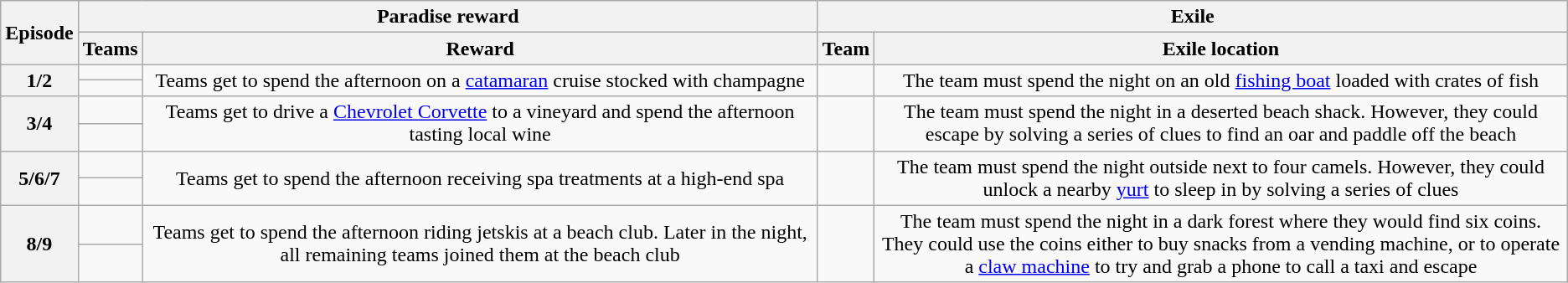<table class="wikitable" style="text-align:center"; white-space:nowrap>
<tr>
<th rowspan="2">Episode</th>
<th colspan="2" width="50%">Paradise reward</th>
<th colspan="2" width="50%">Exile</th>
</tr>
<tr>
<th>Teams</th>
<th>Reward</th>
<th>Team</th>
<th>Exile location</th>
</tr>
<tr>
<th rowspan="2">1/2</th>
<td></td>
<td rowspan="2">Teams get to spend the afternoon on a <a href='#'>catamaran</a> cruise stocked with champagne</td>
<td rowspan="2"></td>
<td rowspan="2">The team must spend the night on an old <a href='#'>fishing boat</a> loaded with crates of fish</td>
</tr>
<tr>
<td></td>
</tr>
<tr>
<th rowspan="2">3/4</th>
<td></td>
<td rowspan="2">Teams get to drive a <a href='#'>Chevrolet Corvette</a> to a vineyard and spend the afternoon tasting local wine</td>
<td rowspan="2"></td>
<td rowspan="2">The team must spend the night in a deserted beach shack. However, they could escape by solving a series of clues to find an oar and paddle off the beach</td>
</tr>
<tr>
<td></td>
</tr>
<tr>
<th rowspan="2">5/6/7</th>
<td></td>
<td rowspan="2">Teams get to spend the afternoon receiving spa treatments at a high-end spa</td>
<td rowspan="2"></td>
<td rowspan="2">The team must spend the night outside next to four camels. However, they could unlock a nearby <a href='#'>yurt</a> to sleep in by solving a series of clues</td>
</tr>
<tr>
<td></td>
</tr>
<tr>
<th rowspan="2">8/9</th>
<td></td>
<td rowspan="2">Teams get to spend the afternoon riding jetskis at a beach club. Later in the night, all remaining teams joined them at the beach club</td>
<td rowspan="2"></td>
<td rowspan="2">The team must spend the night in a dark forest where they would find six coins. They could use the coins either to buy snacks from a vending machine, or to operate a <a href='#'>claw machine</a> to try and grab a phone to call a taxi and escape</td>
</tr>
<tr>
<td></td>
</tr>
</table>
